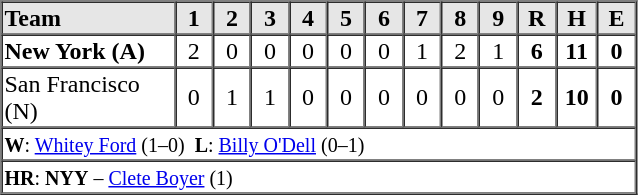<table border=1 cellspacing=0 width=425 style="margin-left:3em;">
<tr style="text-align:center; background-color:#e6e6e6;">
<th align=left width=125>Team</th>
<th width=25>1</th>
<th width=25>2</th>
<th width=25>3</th>
<th width=25>4</th>
<th width=25>5</th>
<th width=25>6</th>
<th width=25>7</th>
<th width=25>8</th>
<th width=25>9</th>
<th width=25>R</th>
<th width=25>H</th>
<th width=25>E</th>
</tr>
<tr style="text-align:center;">
<td align=left><strong>New York (A)</strong></td>
<td>2</td>
<td>0</td>
<td>0</td>
<td>0</td>
<td>0</td>
<td>0</td>
<td>1</td>
<td>2</td>
<td>1</td>
<td><strong>6</strong></td>
<td><strong>11</strong></td>
<td><strong>0</strong></td>
</tr>
<tr style="text-align:center;">
<td align=left>San Francisco (N)</td>
<td>0</td>
<td>1</td>
<td>1</td>
<td>0</td>
<td>0</td>
<td>0</td>
<td>0</td>
<td>0</td>
<td>0</td>
<td><strong>2</strong></td>
<td><strong>10</strong></td>
<td><strong>0</strong></td>
</tr>
<tr style="text-align:left;">
<td colspan=13><small><strong>W</strong>: <a href='#'>Whitey Ford</a> (1–0)  <strong>L</strong>: <a href='#'>Billy O'Dell</a> (0–1)</small></td>
</tr>
<tr style="text-align:left;">
<td colspan=13><small><strong>HR</strong>: <strong>NYY</strong> – <a href='#'>Clete Boyer</a> (1) </small></td>
</tr>
</table>
